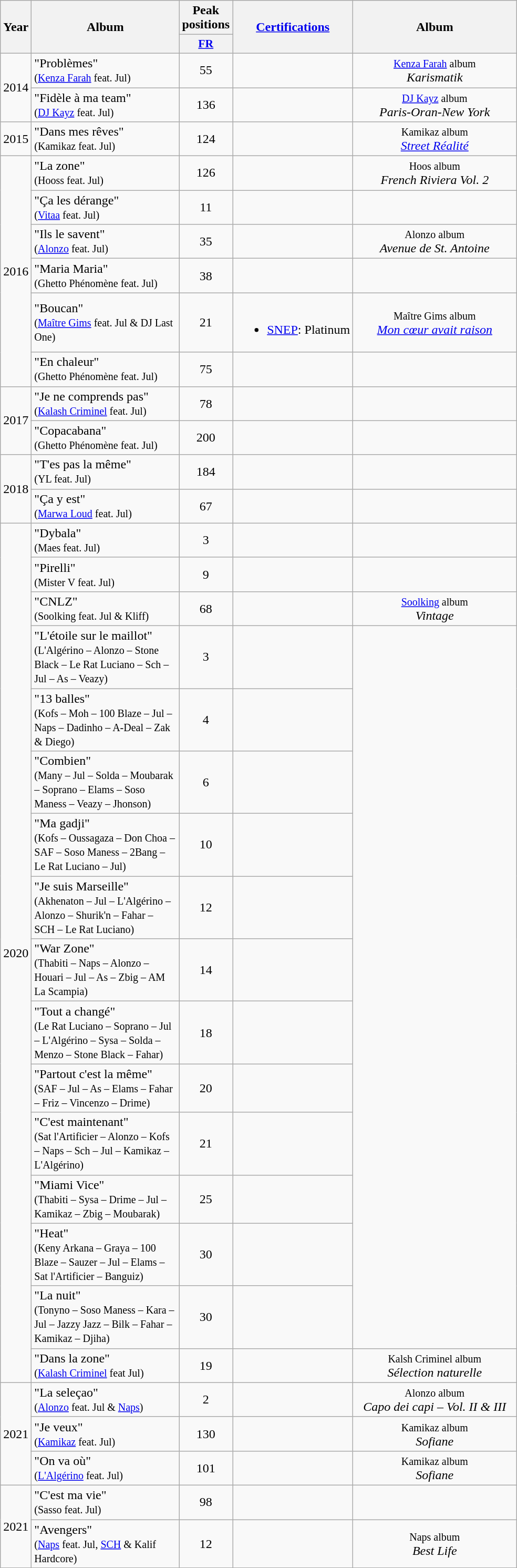<table class="wikitable">
<tr>
<th align="center" rowspan="2" width="10">Year</th>
<th align="center" rowspan="2" width="180">Album</th>
<th align="center" colspan="1" width="20">Peak positions</th>
<th rowspan="2"><a href='#'>Certifications</a></th>
<th align="center" rowspan="2" width="200">Album</th>
</tr>
<tr>
<th scope="col" style="width:3em;font-size:90%;"><a href='#'>FR</a><br></th>
</tr>
<tr>
<td style="text-align:center;" rowspan=2>2014</td>
<td>"Problèmes" <br><small>(<a href='#'>Kenza Farah</a> feat. Jul)</small></td>
<td style="text-align:center;">55</td>
<td></td>
<td style="text-align:center;"><small><a href='#'>Kenza Farah</a> album</small><br><em>Karismatik</em></td>
</tr>
<tr>
<td>"Fidèle à ma team" <br><small>(<a href='#'>DJ Kayz</a> feat. Jul)</small></td>
<td style="text-align:center;">136</td>
<td></td>
<td style="text-align:center;"><small><a href='#'>DJ Kayz</a> album</small><br><em>Paris-Oran-New York</em></td>
</tr>
<tr>
<td style="text-align:center;">2015</td>
<td>"Dans mes rêves" <br><small>(Kamikaz feat. Jul)</small></td>
<td style="text-align:center;">124</td>
<td></td>
<td style="text-align:center;"><small>Kamikaz album</small><br><em><a href='#'>Street Réalité</a></em></td>
</tr>
<tr>
<td style="text-align:center;" rowspan=6>2016</td>
<td>"La zone" <br><small>(Hooss feat. Jul)</small></td>
<td style="text-align:center;">126</td>
<td></td>
<td style="text-align:center;"><small>Hoos album</small><br><em>French Riviera Vol. 2</em></td>
</tr>
<tr>
<td>"Ça les dérange" <br><small>(<a href='#'>Vitaa</a> feat. Jul)</small></td>
<td style="text-align:center;">11</td>
<td></td>
<td style="text-align:center;"></td>
</tr>
<tr>
<td>"Ils le savent" <br><small>(<a href='#'>Alonzo</a> feat. Jul)</small></td>
<td style="text-align:center;">35</td>
<td></td>
<td style="text-align:center;"><small>Alonzo album</small><br><em>Avenue de St. Antoine</em></td>
</tr>
<tr>
<td>"Maria Maria" <br><small>(Ghetto Phénomène feat. Jul)</small></td>
<td style="text-align:center;">38</td>
<td></td>
<td style="text-align:center;"></td>
</tr>
<tr>
<td>"Boucan" <br><small>(<a href='#'>Maître Gims</a> feat. Jul & DJ Last One)</small></td>
<td style="text-align:center;">21</td>
<td><br><ul><li><a href='#'>SNEP</a>: Platinum</li></ul></td>
<td style="text-align:center;"><small>Maître Gims album</small><br><em><a href='#'>Mon cœur avait raison</a></em></td>
</tr>
<tr>
<td>"En chaleur" <br><small>(Ghetto Phénomène feat. Jul)</small></td>
<td style="text-align:center;">75</td>
<td></td>
<td style="text-align:center;"></td>
</tr>
<tr>
<td style="text-align:center;" rowspan=2>2017</td>
<td>"Je ne comprends pas" <br><small>(<a href='#'>Kalash Criminel</a> feat. Jul)</small></td>
<td style="text-align:center;">78</td>
<td></td>
<td style="text-align:center;"></td>
</tr>
<tr>
<td>"Copacabana" <br><small>(Ghetto Phénomène feat. Jul)</small></td>
<td style="text-align:center;">200</td>
<td></td>
<td style="text-align:center;"></td>
</tr>
<tr>
<td style="text-align:center;" rowspan=2>2018</td>
<td>"T'es pas la même" <br><small>(YL feat. Jul)</small></td>
<td style="text-align:center;">184</td>
<td></td>
<td style="text-align:center;"></td>
</tr>
<tr>
<td>"Ça y est" <br><small>(<a href='#'>Marwa Loud</a> feat. Jul)</small></td>
<td style="text-align:center;">67</td>
<td></td>
<td style="text-align:center;"></td>
</tr>
<tr>
<td style="text-align:center;" rowspan=16>2020</td>
<td>"Dybala" <br><small>(Maes feat. Jul)</small></td>
<td style="text-align:center;">3</td>
<td></td>
<td style="text-align:center;"></td>
</tr>
<tr>
<td>"Pirelli" <br><small>(Mister V feat. Jul)</small></td>
<td style="text-align:center;">9</td>
<td></td>
<td style="text-align:center;"></td>
</tr>
<tr>
<td>"CNLZ" <br><small>(Soolking feat. Jul & Kliff)</small></td>
<td style="text-align:center;">68</td>
<td></td>
<td style="text-align:center;"><small><a href='#'>Soolking</a> album</small><br><em>Vintage</em></td>
</tr>
<tr>
<td>"L'étoile sur le maillot" <br><small>(L'Algérino – Alonzo – Stone Black – Le Rat Luciano – Sch – Jul – As – Veazy)</small></td>
<td style="text-align:center;">3</td>
<td></td>
<td style="text-align:center;" rowspan=12></td>
</tr>
<tr>
<td>"13 balles" <br><small>(Kofs – Moh – 100 Blaze – Jul – Naps – Dadinho – A-Deal – Zak & Diego)</small></td>
<td style="text-align:center;">4</td>
<td></td>
</tr>
<tr>
<td>"Combien" <br><small>(Many – Jul – Solda – Moubarak – Soprano – Elams – Soso Maness – Veazy – Jhonson)</small></td>
<td style="text-align:center;">6</td>
<td></td>
</tr>
<tr>
<td>"Ma gadji" <br><small>(Kofs – Oussagaza – Don Choa – SAF – Soso Maness – 2Bang – Le Rat Luciano – Jul)</small></td>
<td style="text-align:center;">10</td>
<td></td>
</tr>
<tr>
<td>"Je suis Marseille" <br><small>(Akhenaton – Jul – L'Algérino – Alonzo – Shurik'n – Fahar – SCH – Le Rat Luciano)</small></td>
<td style="text-align:center;">12</td>
<td></td>
</tr>
<tr>
<td>"War Zone" <br><small>(Thabiti – Naps – Alonzo – Houari – Jul – As – Zbig – AM La Scampia)</small></td>
<td style="text-align:center;">14</td>
<td></td>
</tr>
<tr>
<td>"Tout a changé" <br><small>(Le Rat Luciano – Soprano – Jul – L'Algérino – Sysa – Solda – Menzo – Stone Black – Fahar)</small></td>
<td style="text-align:center;">18</td>
<td></td>
</tr>
<tr>
<td>"Partout c'est la même" <br><small>(SAF – Jul – As – Elams – Fahar – Friz – Vincenzo – Drime)</small></td>
<td style="text-align:center;">20</td>
<td></td>
</tr>
<tr>
<td>"C'est maintenant" <br><small>(Sat l'Artificier – Alonzo – Kofs – Naps – Sch – Jul – Kamikaz – L'Algérino)</small></td>
<td style="text-align:center;">21</td>
<td></td>
</tr>
<tr>
<td>"Miami Vice" <br><small>(Thabiti – Sysa – Drime – Jul – Kamikaz – Zbig – Moubarak)</small></td>
<td style="text-align:center;">25</td>
<td></td>
</tr>
<tr>
<td>"Heat" <br><small>(Keny Arkana – Graya – 100 Blaze – Sauzer – Jul – Elams – Sat l'Artificier – Banguiz)</small></td>
<td style="text-align:center;">30</td>
<td></td>
</tr>
<tr>
<td>"La nuit" <br><small>(Tonyno – Soso Maness – Kara – Jul – Jazzy Jazz – Bilk – Fahar – Kamikaz – Djiha)</small></td>
<td style="text-align:center;">30</td>
<td></td>
</tr>
<tr>
<td>"Dans la zone" <br><small>(<a href='#'>Kalash Criminel</a> feat Jul)</small></td>
<td style="text-align:center;">19</td>
<td></td>
<td style="text-align:center;"><small>Kalsh Criminel album</small><br><em>Sélection naturelle</em></td>
</tr>
<tr>
<td style="text-align:center;" rowspan=3>2021</td>
<td>"La seleçao" <br><small>(<a href='#'>Alonzo</a> feat. Jul & <a href='#'>Naps</a>)</small></td>
<td style="text-align:center;">2</td>
<td></td>
<td style="text-align:center;"><small>Alonzo album </small><br><em>Capo dei capi – Vol. II & III</em></td>
</tr>
<tr>
<td>"Je veux" <br><small>(<a href='#'>Kamikaz</a> feat. Jul)</small></td>
<td style="text-align:center;">130</td>
<td></td>
<td style="text-align:center;"><small>Kamikaz album </small><br><em>Sofiane</em></td>
</tr>
<tr>
<td>"On va où" <br><small>(<a href='#'>L'Algérino</a> feat. Jul)</small></td>
<td style="text-align:center;">101</td>
<td></td>
<td style="text-align:center;"><small>Kamikaz album </small><br><em>Sofiane</em></td>
</tr>
<tr>
<td style="text-align:center;" rowspan=2>2021</td>
<td>"C'est ma vie" <br><small>(Sasso feat. Jul)</small></td>
<td style="text-align:center;">98</td>
<td></td>
<td style="text-align:center;"></td>
</tr>
<tr>
<td>"Avengers" <br><small>(<a href='#'>Naps</a> feat. Jul, <a href='#'>SCH</a> & Kalif Hardcore)</small></td>
<td style="text-align:center;">12</td>
<td></td>
<td style="text-align:center;"><small>Naps album </small><br><em>Best Life</em></td>
</tr>
<tr>
</tr>
</table>
